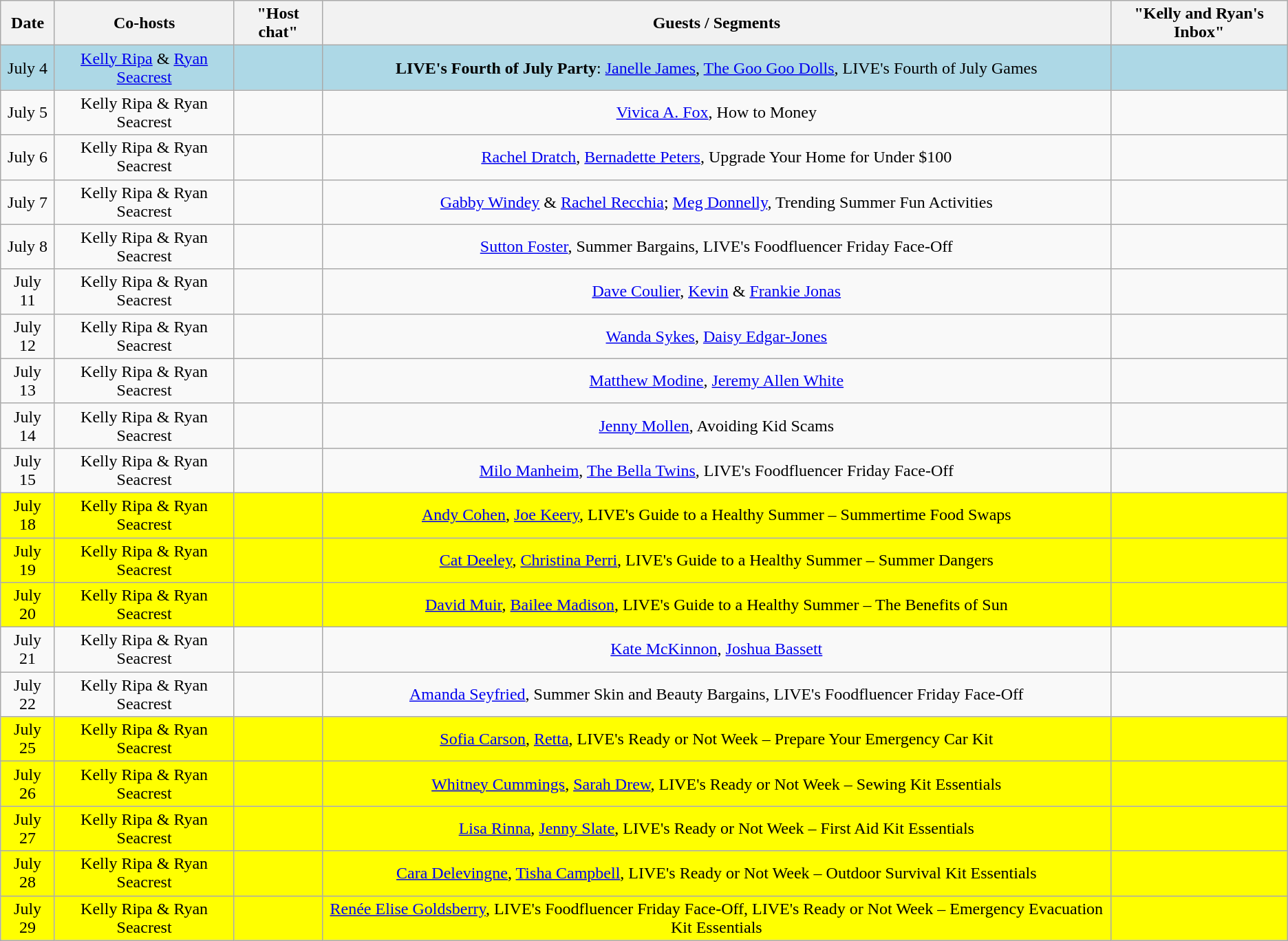<table class="wikitable sortable" style="text-align:center;">
<tr>
<th>Date</th>
<th>Co-hosts</th>
<th>"Host chat"</th>
<th>Guests / Segments</th>
<th>"Kelly and Ryan's Inbox"</th>
</tr>
<tr style="background:lightblue;">
<td>July 4</td>
<td><a href='#'>Kelly Ripa</a> & <a href='#'>Ryan Seacrest</a></td>
<td></td>
<td><strong>LIVE's Fourth of July Party</strong>: <a href='#'>Janelle James</a>, <a href='#'>The Goo Goo Dolls</a>, LIVE's Fourth of July Games</td>
<td></td>
</tr>
<tr>
<td>July 5</td>
<td>Kelly Ripa & Ryan Seacrest</td>
<td></td>
<td><a href='#'>Vivica A. Fox</a>, How to Money</td>
<td></td>
</tr>
<tr>
<td>July 6</td>
<td>Kelly Ripa & Ryan Seacrest</td>
<td></td>
<td><a href='#'>Rachel Dratch</a>, <a href='#'>Bernadette Peters</a>, Upgrade Your Home for Under $100</td>
<td></td>
</tr>
<tr>
<td>July 7</td>
<td>Kelly Ripa & Ryan Seacrest</td>
<td></td>
<td><a href='#'>Gabby Windey</a> & <a href='#'>Rachel Recchia</a>; <a href='#'>Meg Donnelly</a>, Trending Summer Fun Activities</td>
<td></td>
</tr>
<tr>
<td>July 8</td>
<td>Kelly Ripa & Ryan Seacrest</td>
<td></td>
<td><a href='#'>Sutton Foster</a>, Summer Bargains, LIVE's Foodfluencer Friday Face-Off</td>
<td></td>
</tr>
<tr>
<td>July 11</td>
<td>Kelly Ripa & Ryan Seacrest</td>
<td></td>
<td><a href='#'>Dave Coulier</a>, <a href='#'>Kevin</a> & <a href='#'>Frankie Jonas</a></td>
<td></td>
</tr>
<tr>
<td>July 12</td>
<td>Kelly Ripa & Ryan Seacrest</td>
<td></td>
<td><a href='#'>Wanda Sykes</a>, <a href='#'>Daisy Edgar-Jones</a></td>
<td></td>
</tr>
<tr>
<td>July 13</td>
<td>Kelly Ripa & Ryan Seacrest</td>
<td></td>
<td><a href='#'>Matthew Modine</a>, <a href='#'>Jeremy Allen White</a></td>
<td></td>
</tr>
<tr>
<td>July 14</td>
<td>Kelly Ripa & Ryan Seacrest</td>
<td></td>
<td><a href='#'>Jenny Mollen</a>, Avoiding Kid Scams</td>
<td></td>
</tr>
<tr>
<td>July 15</td>
<td>Kelly Ripa & Ryan Seacrest</td>
<td></td>
<td><a href='#'>Milo Manheim</a>, <a href='#'>The Bella Twins</a>, LIVE's Foodfluencer Friday Face-Off</td>
<td></td>
</tr>
<tr style="background:yellow;">
<td>July 18</td>
<td>Kelly Ripa & Ryan Seacrest</td>
<td></td>
<td><a href='#'>Andy Cohen</a>, <a href='#'>Joe Keery</a>, LIVE's Guide to a Healthy Summer – Summertime Food Swaps</td>
<td></td>
</tr>
<tr style="background:yellow;">
<td>July 19</td>
<td>Kelly Ripa & Ryan Seacrest</td>
<td></td>
<td><a href='#'>Cat Deeley</a>, <a href='#'>Christina Perri</a>, LIVE's Guide to a Healthy Summer – Summer Dangers</td>
<td></td>
</tr>
<tr style="background:yellow;">
<td>July 20</td>
<td>Kelly Ripa & Ryan Seacrest</td>
<td></td>
<td><a href='#'>David Muir</a>, <a href='#'>Bailee Madison</a>, LIVE's Guide to a Healthy Summer – The Benefits of Sun</td>
<td></td>
</tr>
<tr>
<td>July 21</td>
<td>Kelly Ripa & Ryan Seacrest</td>
<td></td>
<td><a href='#'>Kate McKinnon</a>, <a href='#'>Joshua Bassett</a></td>
<td></td>
</tr>
<tr>
<td>July 22</td>
<td>Kelly Ripa & Ryan Seacrest</td>
<td></td>
<td><a href='#'>Amanda Seyfried</a>, Summer Skin and Beauty Bargains, LIVE's Foodfluencer Friday Face-Off</td>
<td></td>
</tr>
<tr style="background:yellow;">
<td>July 25</td>
<td>Kelly Ripa & Ryan Seacrest</td>
<td></td>
<td><a href='#'>Sofia Carson</a>, <a href='#'>Retta</a>, LIVE's Ready or Not Week – Prepare Your Emergency Car Kit</td>
<td></td>
</tr>
<tr style="background:yellow;">
<td>July 26</td>
<td>Kelly Ripa & Ryan Seacrest</td>
<td></td>
<td><a href='#'>Whitney Cummings</a>, <a href='#'>Sarah Drew</a>, LIVE's Ready or Not Week – Sewing Kit Essentials</td>
<td></td>
</tr>
<tr style="background:yellow;">
<td>July 27</td>
<td>Kelly Ripa & Ryan Seacrest</td>
<td></td>
<td><a href='#'>Lisa Rinna</a>, <a href='#'>Jenny Slate</a>, LIVE's Ready or Not Week – First Aid Kit Essentials</td>
<td></td>
</tr>
<tr style="background:yellow;">
<td>July 28</td>
<td>Kelly Ripa & Ryan Seacrest</td>
<td></td>
<td><a href='#'>Cara Delevingne</a>, <a href='#'>Tisha Campbell</a>, LIVE's Ready or Not Week – Outdoor Survival Kit Essentials</td>
<td></td>
</tr>
<tr style="background:yellow;">
<td>July 29</td>
<td>Kelly Ripa & Ryan Seacrest</td>
<td></td>
<td><a href='#'>Renée Elise Goldsberry</a>, LIVE's Foodfluencer Friday Face-Off, LIVE's Ready or Not Week – Emergency Evacuation Kit Essentials</td>
<td></td>
</tr>
</table>
